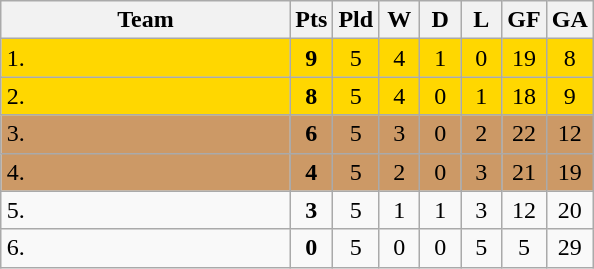<table class="wikitable" style="text-align:center;" align=right>
<tr>
<th width=185>Team</th>
<th width=20>Pts</th>
<th width=20>Pld</th>
<th width=20>W</th>
<th width=20>D</th>
<th width=20>L</th>
<th width=20>GF</th>
<th width=20>GA</th>
</tr>
<tr bgcolor=gold>
<td align=left>1. </td>
<td><strong>9</strong></td>
<td>5</td>
<td>4</td>
<td>1</td>
<td>0</td>
<td>19</td>
<td>8</td>
</tr>
<tr bgcolor=gold>
<td align=left>2. </td>
<td><strong>8</strong></td>
<td>5</td>
<td>4</td>
<td>0</td>
<td>1</td>
<td>18</td>
<td>9</td>
</tr>
<tr bgcolor=cc9966>
<td align=left>3. </td>
<td><strong>6</strong></td>
<td>5</td>
<td>3</td>
<td>0</td>
<td>2</td>
<td>22</td>
<td>12</td>
</tr>
<tr bgcolor=cc9966>
<td align=left>4. </td>
<td><strong>4</strong></td>
<td>5</td>
<td>2</td>
<td>0</td>
<td>3</td>
<td>21</td>
<td>19</td>
</tr>
<tr>
<td align=left>5. </td>
<td><strong>3</strong></td>
<td>5</td>
<td>1</td>
<td>1</td>
<td>3</td>
<td>12</td>
<td>20</td>
</tr>
<tr>
<td align=left>6. </td>
<td><strong>0</strong></td>
<td>5</td>
<td>0</td>
<td>0</td>
<td>5</td>
<td>5</td>
<td>29</td>
</tr>
</table>
